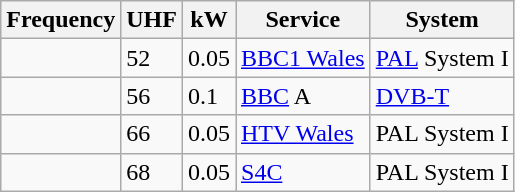<table class="wikitable sortable">
<tr>
<th>Frequency</th>
<th>UHF</th>
<th>kW</th>
<th>Service</th>
<th>System</th>
</tr>
<tr>
<td></td>
<td>52</td>
<td>0.05</td>
<td><a href='#'>BBC1 Wales</a></td>
<td><a href='#'>PAL</a> System I</td>
</tr>
<tr>
<td></td>
<td>56</td>
<td>0.1</td>
<td><a href='#'>BBC</a> A</td>
<td><a href='#'>DVB-T</a></td>
</tr>
<tr>
<td></td>
<td>66</td>
<td>0.05</td>
<td><a href='#'>HTV Wales</a></td>
<td>PAL System I</td>
</tr>
<tr>
<td></td>
<td>68</td>
<td>0.05</td>
<td><a href='#'>S4C</a></td>
<td>PAL System I</td>
</tr>
</table>
